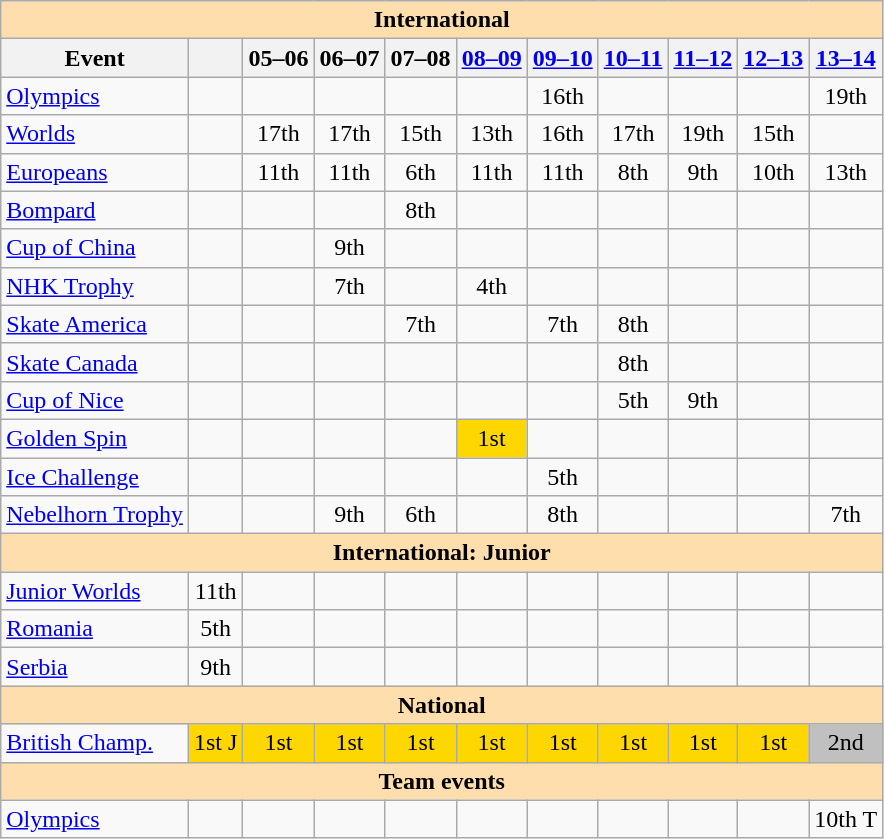<table class="wikitable" style="text-align:center">
<tr>
<th style="background-color: #ffdead; " colspan=11 align=center>International</th>
</tr>
<tr>
<th>Event</th>
<th></th>
<th>05–06</th>
<th>06–07</th>
<th>07–08</th>
<th><a href='#'>08–09</a></th>
<th><a href='#'>09–10</a></th>
<th><a href='#'>10–11</a></th>
<th><a href='#'>11–12</a></th>
<th><a href='#'>12–13</a></th>
<th><a href='#'>13–14</a></th>
</tr>
<tr>
<td align=left><a href='#'>Olympics</a></td>
<td></td>
<td></td>
<td></td>
<td></td>
<td></td>
<td>16th</td>
<td></td>
<td></td>
<td></td>
<td>19th</td>
</tr>
<tr>
<td align=left><a href='#'>Worlds</a></td>
<td></td>
<td>17th</td>
<td>17th</td>
<td>15th</td>
<td>13th</td>
<td>16th</td>
<td>17th</td>
<td>19th</td>
<td>15th</td>
<td></td>
</tr>
<tr>
<td align=left><a href='#'>Europeans</a></td>
<td></td>
<td>11th</td>
<td>11th</td>
<td>6th</td>
<td>11th</td>
<td>11th</td>
<td>8th</td>
<td>9th</td>
<td>10th</td>
<td>13th</td>
</tr>
<tr>
<td align=left> <a href='#'>Bompard</a></td>
<td></td>
<td></td>
<td></td>
<td>8th</td>
<td></td>
<td></td>
<td></td>
<td></td>
<td></td>
<td></td>
</tr>
<tr>
<td align=left> <a href='#'>Cup of China</a></td>
<td></td>
<td></td>
<td>9th</td>
<td></td>
<td></td>
<td></td>
<td></td>
<td></td>
<td></td>
<td></td>
</tr>
<tr>
<td align=left> <a href='#'>NHK Trophy</a></td>
<td></td>
<td></td>
<td>7th</td>
<td></td>
<td>4th</td>
<td></td>
<td></td>
<td></td>
<td></td>
<td></td>
</tr>
<tr>
<td align=left> <a href='#'>Skate America</a></td>
<td></td>
<td></td>
<td></td>
<td>7th</td>
<td></td>
<td>7th</td>
<td>8th</td>
<td></td>
<td></td>
<td></td>
</tr>
<tr>
<td align=left> <a href='#'>Skate Canada</a></td>
<td></td>
<td></td>
<td></td>
<td></td>
<td></td>
<td></td>
<td>8th</td>
<td></td>
<td></td>
<td></td>
</tr>
<tr>
<td align=left><a href='#'>Cup of Nice</a></td>
<td></td>
<td></td>
<td></td>
<td></td>
<td></td>
<td></td>
<td>5th</td>
<td>9th</td>
<td></td>
<td></td>
</tr>
<tr>
<td align=left><a href='#'>Golden Spin</a></td>
<td></td>
<td></td>
<td></td>
<td></td>
<td bgcolor=gold>1st</td>
<td></td>
<td></td>
<td></td>
<td></td>
<td></td>
</tr>
<tr>
<td align=left><a href='#'>Ice Challenge</a></td>
<td></td>
<td></td>
<td></td>
<td></td>
<td></td>
<td>5th</td>
<td></td>
<td></td>
<td></td>
<td></td>
</tr>
<tr>
<td align=left><a href='#'>Nebelhorn Trophy</a></td>
<td></td>
<td></td>
<td>9th</td>
<td>6th</td>
<td></td>
<td>8th</td>
<td></td>
<td></td>
<td></td>
<td>7th</td>
</tr>
<tr>
<th style="background-color: #ffdead; " colspan=11 align=center>International: Junior</th>
</tr>
<tr>
<td align=left><a href='#'>Junior Worlds</a></td>
<td>11th</td>
<td></td>
<td></td>
<td></td>
<td></td>
<td></td>
<td></td>
<td></td>
<td></td>
<td></td>
</tr>
<tr>
<td align=left> <a href='#'>Romania</a></td>
<td>5th</td>
<td></td>
<td></td>
<td></td>
<td></td>
<td></td>
<td></td>
<td></td>
<td></td>
<td></td>
</tr>
<tr>
<td align=left> <a href='#'>Serbia</a></td>
<td>9th</td>
<td></td>
<td></td>
<td></td>
<td></td>
<td></td>
<td></td>
<td></td>
<td></td>
<td></td>
</tr>
<tr>
<th style="background-color: #ffdead; " colspan=11 align=center>National</th>
</tr>
<tr>
<td align=left><a href='#'>British Champ.</a></td>
<td bgcolor=gold>1st J</td>
<td bgcolor=gold>1st</td>
<td bgcolor=gold>1st</td>
<td bgcolor=gold>1st</td>
<td bgcolor=gold>1st</td>
<td bgcolor=gold>1st</td>
<td bgcolor=gold>1st</td>
<td bgcolor=gold>1st</td>
<td bgcolor=gold>1st</td>
<td bgcolor=silver>2nd</td>
</tr>
<tr>
<th style="background-color: #ffdead; " colspan=11 align=center>Team events</th>
</tr>
<tr>
<td align=left><a href='#'>Olympics</a></td>
<td></td>
<td></td>
<td></td>
<td></td>
<td></td>
<td></td>
<td></td>
<td></td>
<td></td>
<td>10th T</td>
</tr>
</table>
